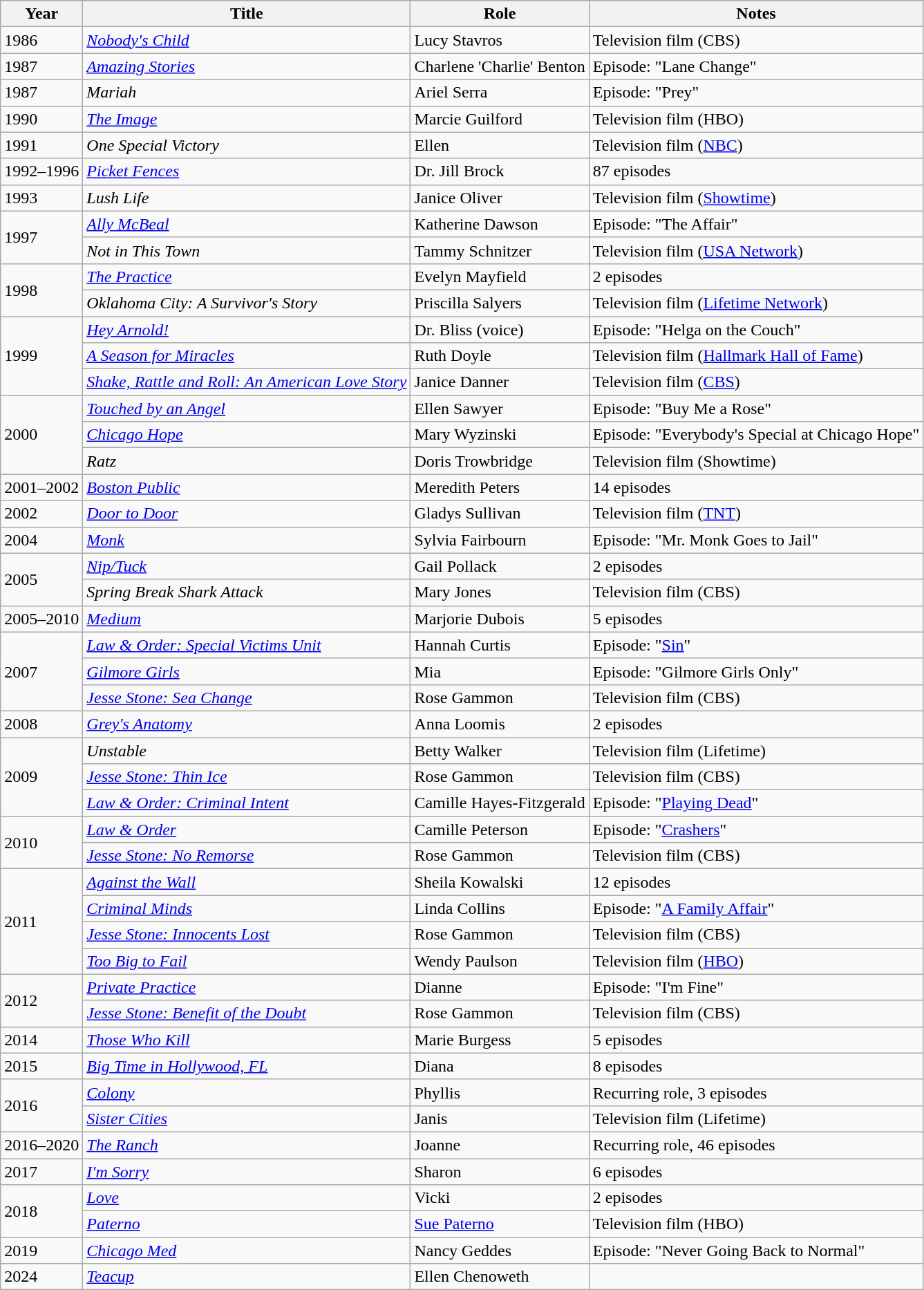<table class="wikitable sortable">
<tr>
<th>Year</th>
<th>Title</th>
<th>Role</th>
<th class="unsortable">Notes</th>
</tr>
<tr>
<td>1986</td>
<td><em><a href='#'>Nobody's Child</a></em></td>
<td>Lucy Stavros</td>
<td>Television film (CBS)</td>
</tr>
<tr>
<td>1987</td>
<td><em><a href='#'>Amazing Stories</a></em></td>
<td>Charlene 'Charlie' Benton</td>
<td>Episode: "Lane Change"</td>
</tr>
<tr>
<td>1987</td>
<td><em>Mariah</em></td>
<td>Ariel Serra</td>
<td>Episode: "Prey"</td>
</tr>
<tr>
<td>1990</td>
<td><em><a href='#'>The Image</a></em></td>
<td>Marcie Guilford</td>
<td>Television film (HBO)</td>
</tr>
<tr>
<td>1991</td>
<td><em>One Special Victory</em></td>
<td>Ellen</td>
<td>Television film (<a href='#'>NBC</a>)</td>
</tr>
<tr>
<td>1992–1996</td>
<td><em><a href='#'>Picket Fences</a></em></td>
<td>Dr. Jill Brock</td>
<td>87 episodes</td>
</tr>
<tr>
<td>1993</td>
<td><em>Lush Life</em></td>
<td>Janice Oliver</td>
<td>Television film (<a href='#'>Showtime</a>)</td>
</tr>
<tr>
<td rowspan=2>1997</td>
<td><em><a href='#'>Ally McBeal</a></em></td>
<td>Katherine Dawson</td>
<td>Episode: "The Affair"</td>
</tr>
<tr>
<td><em>Not in This Town</em></td>
<td>Tammy Schnitzer</td>
<td>Television film (<a href='#'>USA Network</a>)</td>
</tr>
<tr>
<td rowspan=2>1998</td>
<td><em><a href='#'>The Practice</a></em></td>
<td>Evelyn Mayfield</td>
<td>2 episodes</td>
</tr>
<tr>
<td><em>Oklahoma City: A Survivor's Story </em></td>
<td>Priscilla Salyers</td>
<td>Television film (<a href='#'>Lifetime Network</a>)</td>
</tr>
<tr>
<td rowspan=3>1999</td>
<td><em><a href='#'>Hey Arnold!</a></em></td>
<td>Dr. Bliss (voice)</td>
<td>Episode: "Helga on the Couch"</td>
</tr>
<tr>
<td><em><a href='#'>A Season for Miracles</a></em></td>
<td>Ruth Doyle</td>
<td>Television film (<a href='#'>Hallmark Hall of Fame</a>)</td>
</tr>
<tr>
<td><em><a href='#'>Shake, Rattle and Roll: An American Love Story</a></em></td>
<td>Janice Danner</td>
<td>Television film (<a href='#'>CBS</a>)</td>
</tr>
<tr>
<td rowspan=3>2000</td>
<td><em><a href='#'>Touched by an Angel</a></em></td>
<td>Ellen Sawyer</td>
<td>Episode: "Buy Me a Rose"</td>
</tr>
<tr>
<td><em><a href='#'>Chicago Hope</a></em></td>
<td>Mary Wyzinski</td>
<td>Episode: "Everybody's Special at Chicago Hope"</td>
</tr>
<tr>
<td><em>Ratz</em></td>
<td>Doris Trowbridge</td>
<td>Television film (Showtime)</td>
</tr>
<tr>
<td>2001–2002</td>
<td><em><a href='#'>Boston Public</a></em></td>
<td>Meredith Peters</td>
<td>14 episodes</td>
</tr>
<tr>
<td>2002</td>
<td><em><a href='#'>Door to Door</a></em></td>
<td>Gladys Sullivan</td>
<td>Television film (<a href='#'>TNT</a>)</td>
</tr>
<tr>
<td>2004</td>
<td><em><a href='#'>Monk</a></em></td>
<td>Sylvia Fairbourn</td>
<td>Episode: "Mr. Monk Goes to Jail"</td>
</tr>
<tr>
<td rowspan=2>2005</td>
<td><em><a href='#'>Nip/Tuck</a></em></td>
<td>Gail Pollack</td>
<td>2 episodes</td>
</tr>
<tr>
<td><em>Spring Break Shark Attack</em></td>
<td>Mary Jones</td>
<td>Television film (CBS)</td>
</tr>
<tr>
<td>2005–2010</td>
<td><em><a href='#'>Medium</a></em></td>
<td>Marjorie Dubois</td>
<td>5 episodes</td>
</tr>
<tr>
<td rowspan=3>2007</td>
<td><em><a href='#'>Law & Order: Special Victims Unit</a></em></td>
<td>Hannah Curtis</td>
<td>Episode: "<a href='#'>Sin</a>"</td>
</tr>
<tr>
<td><em><a href='#'>Gilmore Girls</a></em></td>
<td>Mia</td>
<td>Episode: "Gilmore Girls Only"</td>
</tr>
<tr>
<td><em><a href='#'>Jesse Stone: Sea Change</a></em></td>
<td>Rose Gammon</td>
<td>Television film (CBS)</td>
</tr>
<tr>
<td>2008</td>
<td><em><a href='#'>Grey's Anatomy</a></em></td>
<td>Anna Loomis</td>
<td>2 episodes</td>
</tr>
<tr>
<td rowspan=3>2009</td>
<td><em>Unstable</em></td>
<td>Betty Walker</td>
<td>Television film (Lifetime)</td>
</tr>
<tr>
<td><em><a href='#'>Jesse Stone: Thin Ice</a></em></td>
<td>Rose Gammon</td>
<td>Television film (CBS)</td>
</tr>
<tr>
<td><em><a href='#'>Law & Order: Criminal Intent</a></em></td>
<td>Camille Hayes-Fitzgerald</td>
<td>Episode: "<a href='#'>Playing Dead</a>"</td>
</tr>
<tr>
<td rowspan=2>2010</td>
<td><em><a href='#'>Law & Order</a></em></td>
<td>Camille Peterson</td>
<td>Episode: "<a href='#'>Crashers</a>"</td>
</tr>
<tr>
<td><em><a href='#'>Jesse Stone: No Remorse</a></em></td>
<td>Rose Gammon</td>
<td>Television film (CBS)</td>
</tr>
<tr>
<td rowspan=4>2011</td>
<td><em><a href='#'>Against the Wall</a></em></td>
<td>Sheila Kowalski</td>
<td>12 episodes</td>
</tr>
<tr>
<td><em><a href='#'>Criminal Minds</a></em></td>
<td>Linda Collins</td>
<td>Episode: "<a href='#'>A Family Affair</a>"</td>
</tr>
<tr>
<td><em><a href='#'>Jesse Stone: Innocents Lost</a></em></td>
<td>Rose Gammon</td>
<td>Television film (CBS)</td>
</tr>
<tr>
<td><em><a href='#'>Too Big to Fail</a></em></td>
<td>Wendy Paulson</td>
<td>Television film (<a href='#'>HBO</a>)</td>
</tr>
<tr>
<td rowspan=2>2012</td>
<td><em><a href='#'>Private Practice</a></em></td>
<td>Dianne</td>
<td>Episode: "I'm Fine"</td>
</tr>
<tr>
<td><em><a href='#'>Jesse Stone: Benefit of the Doubt</a></em></td>
<td>Rose Gammon</td>
<td>Television film (CBS)</td>
</tr>
<tr>
<td>2014</td>
<td><em><a href='#'>Those Who Kill</a></em></td>
<td>Marie Burgess</td>
<td>5 episodes</td>
</tr>
<tr>
<td>2015</td>
<td><em><a href='#'>Big Time in Hollywood, FL</a></em></td>
<td>Diana</td>
<td>8 episodes</td>
</tr>
<tr>
<td rowspan=2>2016</td>
<td><em><a href='#'>Colony</a></em></td>
<td>Phyllis</td>
<td>Recurring role, 3 episodes</td>
</tr>
<tr>
<td><em><a href='#'>Sister Cities</a></em></td>
<td>Janis</td>
<td>Television film (Lifetime)</td>
</tr>
<tr>
<td>2016–2020</td>
<td><em><a href='#'>The Ranch</a></em></td>
<td>Joanne</td>
<td>Recurring role, 46 episodes</td>
</tr>
<tr>
<td>2017</td>
<td><em><a href='#'>I'm Sorry</a></em></td>
<td>Sharon</td>
<td>6 episodes</td>
</tr>
<tr>
<td rowspan=2>2018</td>
<td><em><a href='#'>Love</a></em></td>
<td>Vicki</td>
<td>2 episodes</td>
</tr>
<tr>
<td><em><a href='#'>Paterno</a></em></td>
<td><a href='#'>Sue Paterno</a></td>
<td>Television film (HBO)</td>
</tr>
<tr>
<td>2019</td>
<td><em><a href='#'>Chicago Med</a></em></td>
<td>Nancy Geddes</td>
<td>Episode: "Never Going Back to Normal"</td>
</tr>
<tr>
<td>2024</td>
<td><em><a href='#'>Teacup</a></em></td>
<td>Ellen Chenoweth</td>
<td></td>
</tr>
</table>
